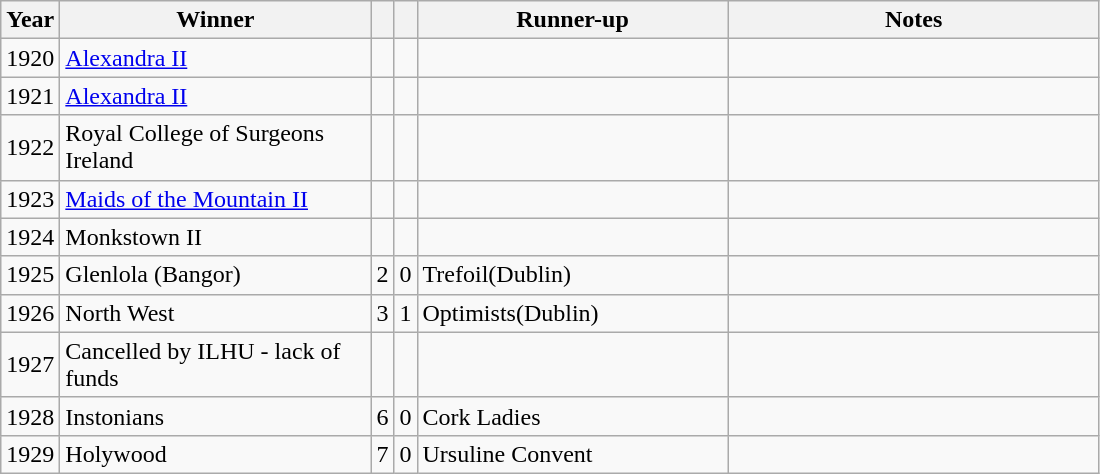<table class="wikitable">
<tr>
<th>Year</th>
<th>Winner</th>
<th></th>
<th></th>
<th>Runner-up</th>
<th>Notes</th>
</tr>
<tr>
<td align="center">1920</td>
<td width="200"><a href='#'>Alexandra II</a></td>
<td align="center"></td>
<td align="center"></td>
<td width="200"></td>
<td width="240"></td>
</tr>
<tr>
<td align="center">1921</td>
<td><a href='#'>Alexandra II</a></td>
<td align="center"></td>
<td align="center"></td>
<td></td>
<td></td>
</tr>
<tr>
<td align="center">1922</td>
<td>Royal College of Surgeons Ireland</td>
<td align="center"></td>
<td align="center"></td>
<td></td>
<td></td>
</tr>
<tr>
<td align="center">1923</td>
<td><a href='#'>Maids of the Mountain II</a></td>
<td align="center"></td>
<td align="center"></td>
<td></td>
<td></td>
</tr>
<tr>
<td align="center">1924</td>
<td>Monkstown II</td>
<td align="center"></td>
<td align="center"></td>
<td></td>
<td></td>
</tr>
<tr>
<td align="center">1925</td>
<td>Glenlola (Bangor)</td>
<td align="center">2</td>
<td align="center">0</td>
<td>Trefoil(Dublin)</td>
<td></td>
</tr>
<tr>
<td align="center">1926</td>
<td>North West</td>
<td align="center">3</td>
<td align="center">1</td>
<td>Optimists(Dublin)</td>
<td></td>
</tr>
<tr>
<td align="center">1927</td>
<td>Cancelled by ILHU - lack of funds</td>
<td align="center"></td>
<td align="center"></td>
<td></td>
<td></td>
</tr>
<tr>
<td align="center">1928</td>
<td>Instonians</td>
<td align="center">6</td>
<td align="center">0</td>
<td>Cork Ladies</td>
<td></td>
</tr>
<tr>
<td align="center">1929</td>
<td>Holywood</td>
<td align="center">7</td>
<td align="center">0</td>
<td>Ursuline Convent</td>
<td></td>
</tr>
</table>
